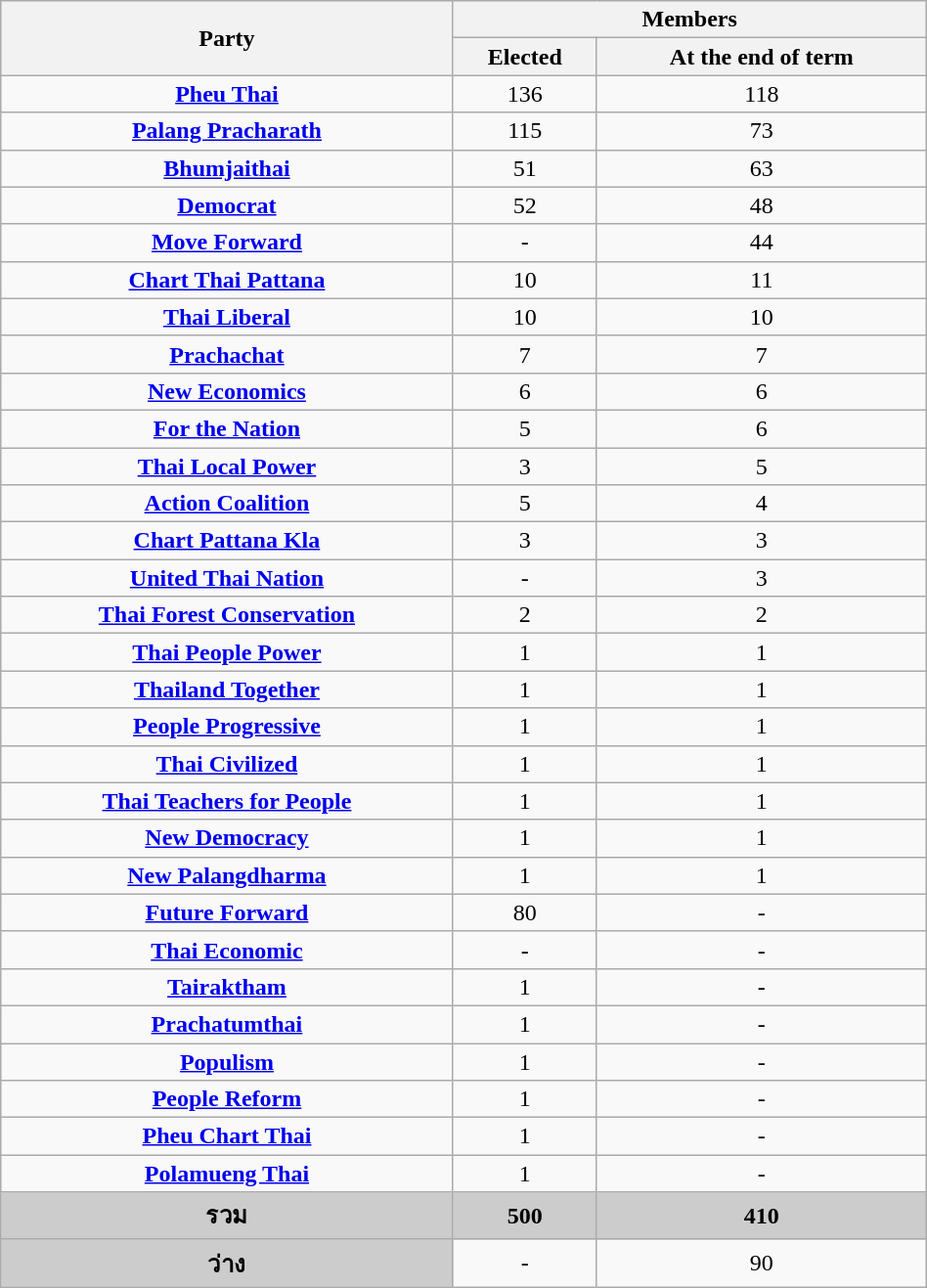<table class="wikitable" style="text-align:center;" width="50%">
<tr>
<th rowspan="2">Party</th>
<th colspan="2">Members</th>
</tr>
<tr>
<th>Elected</th>
<th>At the end of term</th>
</tr>
<tr>
<td><strong><a href='#'>Pheu Thai</a></strong></td>
<td>136</td>
<td>118</td>
</tr>
<tr>
<td><strong><a href='#'>Palang Pracharath</a></strong></td>
<td>115</td>
<td>73</td>
</tr>
<tr>
<td><strong><a href='#'>Bhumjaithai</a></strong></td>
<td>51</td>
<td>63</td>
</tr>
<tr>
<td><strong><a href='#'>Democrat</a></strong></td>
<td>52</td>
<td>48</td>
</tr>
<tr>
<td><strong><a href='#'>Move Forward</a></strong></td>
<td>-</td>
<td>44</td>
</tr>
<tr>
<td><strong><a href='#'>Chart Thai Pattana</a></strong></td>
<td>10</td>
<td>11</td>
</tr>
<tr>
<td><strong><a href='#'>Thai Liberal</a></strong></td>
<td>10</td>
<td>10</td>
</tr>
<tr>
<td><strong><a href='#'>Prachachat</a></strong></td>
<td>7</td>
<td>7</td>
</tr>
<tr>
<td><strong><a href='#'>New Economics</a></strong></td>
<td>6</td>
<td>6</td>
</tr>
<tr>
<td><strong><a href='#'>For the Nation</a></strong></td>
<td>5</td>
<td>6</td>
</tr>
<tr>
<td><strong><a href='#'>Thai Local Power</a></strong></td>
<td>3</td>
<td>5</td>
</tr>
<tr>
<td><strong><a href='#'>Action Coalition</a></strong></td>
<td>5</td>
<td>4</td>
</tr>
<tr>
<td><strong><a href='#'>Chart Pattana Kla</a></strong></td>
<td>3</td>
<td>3</td>
</tr>
<tr>
<td><strong><a href='#'>United Thai Nation</a></strong></td>
<td>-</td>
<td>3</td>
</tr>
<tr>
<td><strong><a href='#'>Thai Forest Conservation</a></strong></td>
<td>2</td>
<td>2</td>
</tr>
<tr>
<td><strong><a href='#'>Thai People Power</a></strong></td>
<td>1</td>
<td>1</td>
</tr>
<tr>
<td><strong><a href='#'>Thailand Together</a></strong></td>
<td>1</td>
<td>1</td>
</tr>
<tr>
<td><strong><a href='#'>People Progressive</a></strong></td>
<td>1</td>
<td>1</td>
</tr>
<tr>
<td><strong><a href='#'>Thai Civilized</a></strong></td>
<td>1</td>
<td>1</td>
</tr>
<tr>
<td><strong><a href='#'>Thai Teachers for People</a></strong></td>
<td>1</td>
<td>1</td>
</tr>
<tr>
<td><strong><a href='#'>New Democracy</a></strong></td>
<td>1</td>
<td>1</td>
</tr>
<tr>
<td><strong><a href='#'>New Palangdharma</a></strong></td>
<td>1</td>
<td>1</td>
</tr>
<tr>
<td><strong><a href='#'>Future Forward</a></strong></td>
<td>80</td>
<td>-</td>
</tr>
<tr>
<td><strong><a href='#'>Thai Economic</a></strong></td>
<td>-</td>
<td>-</td>
</tr>
<tr>
<td><strong><a href='#'>Tairaktham</a></strong></td>
<td>1</td>
<td>-</td>
</tr>
<tr>
<td><strong><a href='#'>Prachatumthai</a></strong></td>
<td>1</td>
<td>-</td>
</tr>
<tr>
<td><strong><a href='#'>Populism</a></strong></td>
<td>1</td>
<td>-</td>
</tr>
<tr>
<td><strong><a href='#'>People Reform</a></strong></td>
<td>1</td>
<td>-</td>
</tr>
<tr>
<td><strong><a href='#'>Pheu Chart Thai</a></strong></td>
<td>1</td>
<td>-</td>
</tr>
<tr>
<td><strong><a href='#'>Polamueng Thai</a></strong></td>
<td>1</td>
<td>-</td>
</tr>
<tr>
<td bgcolor="#cccccc"><strong>รวม</strong></td>
<td bgcolor="#cccccc"><strong>500</strong></td>
<td bgcolor="#cccccc"><strong>410</strong></td>
</tr>
<tr>
<td bgcolor="#cccccc"><strong>ว่าง</strong></td>
<td>-</td>
<td>90</td>
</tr>
</table>
